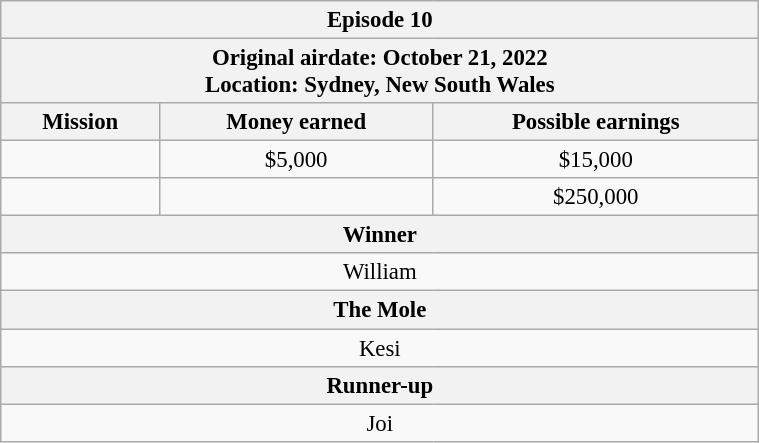<table class="wikitable" style="font-size: 95%; margin: 10px" align="right" width="40%">
<tr>
<th colspan=3>Episode 10</th>
</tr>
<tr>
<th colspan=3>Original airdate: October 21, 2022<br>Location: Sydney, New South Wales</th>
</tr>
<tr>
<th>Mission</th>
<th>Money earned</th>
<th>Possible earnings</th>
</tr>
<tr>
<td></td>
<td align="center">$5,000</td>
<td align="center">$15,000</td>
</tr>
<tr>
<td><strong></strong></td>
<td align="center"><strong></strong></td>
<td align="center">$250,000</td>
</tr>
<tr>
<th colspan=3>Winner</th>
</tr>
<tr>
<td colspan=3 align="center">William</td>
</tr>
<tr>
<th colspan=3>The Mole</th>
</tr>
<tr>
<td colspan=3 align="center">Kesi</td>
</tr>
<tr>
<th colspan=3>Runner-up</th>
</tr>
<tr>
<td colspan=3 align="center">Joi</td>
</tr>
</table>
